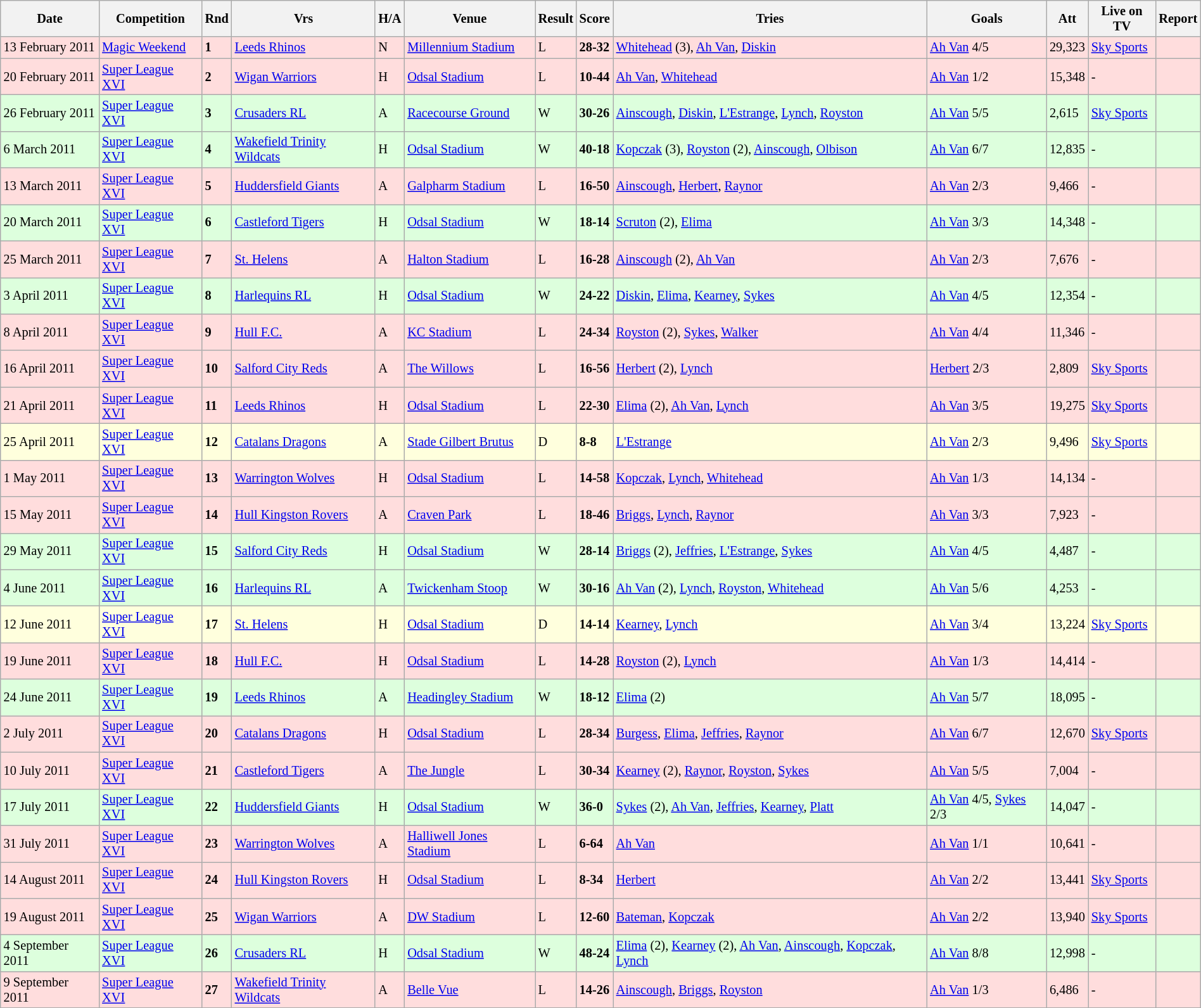<table class="wikitable" style="font-size:85%;" width="100%">
<tr>
<th>Date</th>
<th>Competition</th>
<th>Rnd</th>
<th>Vrs</th>
<th>H/A</th>
<th>Venue</th>
<th>Result</th>
<th>Score</th>
<th>Tries</th>
<th>Goals</th>
<th>Att</th>
<th>Live on TV</th>
<th>Report</th>
</tr>
<tr style="background:#ffdddd;" width=20|>
<td>13 February 2011</td>
<td><a href='#'>Magic Weekend</a></td>
<td><strong>1</strong></td>
<td><a href='#'>Leeds Rhinos</a></td>
<td>N</td>
<td><a href='#'>Millennium Stadium</a></td>
<td>L</td>
<td><strong>28-32</strong></td>
<td><a href='#'>Whitehead</a> (3), <a href='#'>Ah Van</a>, <a href='#'>Diskin</a></td>
<td><a href='#'>Ah Van</a> 4/5</td>
<td>29,323</td>
<td><a href='#'>Sky Sports</a></td>
<td></td>
</tr>
<tr style="background:#ffdddd;" width=20|>
<td>20 February 2011</td>
<td><a href='#'>Super League XVI</a></td>
<td><strong>2</strong></td>
<td><a href='#'>Wigan Warriors</a></td>
<td>H</td>
<td><a href='#'>Odsal Stadium</a></td>
<td>L</td>
<td><strong>10-44</strong></td>
<td><a href='#'>Ah Van</a>, <a href='#'>Whitehead</a></td>
<td><a href='#'>Ah Van</a> 1/2</td>
<td>15,348</td>
<td>-</td>
<td></td>
</tr>
<tr style="background:#ddffdd;" width=20|>
<td>26 February 2011</td>
<td><a href='#'>Super League XVI</a></td>
<td><strong>3</strong></td>
<td><a href='#'>Crusaders RL</a></td>
<td>A</td>
<td><a href='#'>Racecourse Ground</a></td>
<td>W</td>
<td><strong>30-26</strong></td>
<td><a href='#'>Ainscough</a>, <a href='#'>Diskin</a>, <a href='#'>L'Estrange</a>, <a href='#'>Lynch</a>, <a href='#'>Royston</a></td>
<td><a href='#'>Ah Van</a> 5/5</td>
<td>2,615</td>
<td><a href='#'>Sky Sports</a></td>
<td></td>
</tr>
<tr style="background:#ddffdd;" width=20|>
<td>6 March 2011</td>
<td><a href='#'>Super League XVI</a></td>
<td><strong>4</strong></td>
<td><a href='#'>Wakefield Trinity Wildcats</a></td>
<td>H</td>
<td><a href='#'>Odsal Stadium</a></td>
<td>W</td>
<td><strong>40-18</strong></td>
<td><a href='#'>Kopczak</a> (3), <a href='#'>Royston</a> (2), <a href='#'>Ainscough</a>, <a href='#'>Olbison</a></td>
<td><a href='#'>Ah Van</a> 6/7</td>
<td>12,835</td>
<td>-</td>
<td></td>
</tr>
<tr style="background:#ffdddd;" width=20|>
<td>13 March 2011</td>
<td><a href='#'>Super League XVI</a></td>
<td><strong>5</strong></td>
<td><a href='#'>Huddersfield Giants</a></td>
<td>A</td>
<td><a href='#'>Galpharm Stadium</a></td>
<td>L</td>
<td><strong>16-50</strong></td>
<td><a href='#'>Ainscough</a>, <a href='#'>Herbert</a>, <a href='#'>Raynor</a></td>
<td><a href='#'>Ah Van</a> 2/3</td>
<td>9,466</td>
<td>-</td>
<td></td>
</tr>
<tr style="background:#ddffdd;" width=20|>
<td>20 March 2011</td>
<td><a href='#'>Super League XVI</a></td>
<td><strong>6</strong></td>
<td><a href='#'>Castleford Tigers</a></td>
<td>H</td>
<td><a href='#'>Odsal Stadium</a></td>
<td>W</td>
<td><strong>18-14</strong></td>
<td><a href='#'>Scruton</a> (2), <a href='#'>Elima</a></td>
<td><a href='#'>Ah Van</a> 3/3</td>
<td>14,348</td>
<td>-</td>
<td></td>
</tr>
<tr style="background:#ffdddd;" width=20|>
<td>25 March 2011</td>
<td><a href='#'>Super League XVI</a></td>
<td><strong>7</strong></td>
<td><a href='#'>St. Helens</a></td>
<td>A</td>
<td><a href='#'>Halton Stadium</a></td>
<td>L</td>
<td><strong>16-28</strong></td>
<td><a href='#'>Ainscough</a> (2), <a href='#'>Ah Van</a></td>
<td><a href='#'>Ah Van</a> 2/3</td>
<td>7,676</td>
<td>-</td>
<td></td>
</tr>
<tr style="background:#ddffdd;" width=20|>
<td>3 April 2011</td>
<td><a href='#'>Super League XVI</a></td>
<td><strong>8</strong></td>
<td><a href='#'>Harlequins RL</a></td>
<td>H</td>
<td><a href='#'>Odsal Stadium</a></td>
<td>W</td>
<td><strong>24-22</strong></td>
<td><a href='#'>Diskin</a>, <a href='#'>Elima</a>, <a href='#'>Kearney</a>, <a href='#'>Sykes</a></td>
<td><a href='#'>Ah Van</a> 4/5</td>
<td>12,354</td>
<td>-</td>
<td></td>
</tr>
<tr style="background:#ffdddd;" width=20|>
<td>8 April 2011</td>
<td><a href='#'>Super League XVI</a></td>
<td><strong>9</strong></td>
<td><a href='#'>Hull F.C.</a></td>
<td>A</td>
<td><a href='#'>KC Stadium</a></td>
<td>L</td>
<td><strong>24-34</strong></td>
<td><a href='#'>Royston</a> (2), <a href='#'>Sykes</a>, <a href='#'>Walker</a></td>
<td><a href='#'>Ah Van</a> 4/4</td>
<td>11,346</td>
<td>-</td>
<td></td>
</tr>
<tr style="background:#ffdddd;" width=20|>
<td>16 April 2011</td>
<td><a href='#'>Super League XVI</a></td>
<td><strong>10</strong></td>
<td><a href='#'>Salford City Reds</a></td>
<td>A</td>
<td><a href='#'>The Willows</a></td>
<td>L</td>
<td><strong>16-56</strong></td>
<td><a href='#'>Herbert</a> (2), <a href='#'>Lynch</a></td>
<td><a href='#'>Herbert</a> 2/3</td>
<td>2,809</td>
<td><a href='#'>Sky Sports</a></td>
<td></td>
</tr>
<tr style="background:#ffdddd;" width=20|>
<td>21 April 2011</td>
<td><a href='#'>Super League XVI</a></td>
<td><strong>11</strong></td>
<td><a href='#'>Leeds Rhinos</a></td>
<td>H</td>
<td><a href='#'>Odsal Stadium</a></td>
<td>L</td>
<td><strong>22-30</strong></td>
<td><a href='#'>Elima</a> (2), <a href='#'>Ah Van</a>, <a href='#'>Lynch</a></td>
<td><a href='#'>Ah Van</a> 3/5</td>
<td>19,275</td>
<td><a href='#'>Sky Sports</a></td>
<td></td>
</tr>
<tr style="background:#ffffdd"  width=20|>
<td>25 April 2011</td>
<td><a href='#'>Super League XVI</a></td>
<td><strong>12</strong></td>
<td><a href='#'>Catalans Dragons</a></td>
<td>A</td>
<td><a href='#'>Stade Gilbert Brutus</a></td>
<td>D</td>
<td><strong>8-8</strong></td>
<td><a href='#'>L'Estrange</a></td>
<td><a href='#'>Ah Van</a> 2/3</td>
<td>9,496</td>
<td><a href='#'>Sky Sports</a></td>
<td></td>
</tr>
<tr style="background:#ffdddd;" width=20|>
<td>1 May 2011</td>
<td><a href='#'>Super League XVI</a></td>
<td><strong>13</strong></td>
<td><a href='#'>Warrington Wolves</a></td>
<td>H</td>
<td><a href='#'>Odsal Stadium</a></td>
<td>L</td>
<td><strong>14-58</strong></td>
<td><a href='#'>Kopczak</a>, <a href='#'>Lynch</a>, <a href='#'>Whitehead</a></td>
<td><a href='#'>Ah Van</a> 1/3</td>
<td>14,134</td>
<td>-</td>
<td></td>
</tr>
<tr style="background:#ffdddd;" width=20|>
<td>15 May 2011</td>
<td><a href='#'>Super League XVI</a></td>
<td><strong>14</strong></td>
<td><a href='#'>Hull Kingston Rovers</a></td>
<td>A</td>
<td><a href='#'>Craven Park</a></td>
<td>L</td>
<td><strong>18-46</strong></td>
<td><a href='#'>Briggs</a>, <a href='#'>Lynch</a>, <a href='#'>Raynor</a></td>
<td><a href='#'>Ah Van</a> 3/3</td>
<td>7,923</td>
<td>-</td>
<td></td>
</tr>
<tr style="background:#ddffdd;" width=20|>
<td>29 May 2011</td>
<td><a href='#'>Super League XVI</a></td>
<td><strong>15</strong></td>
<td><a href='#'>Salford City Reds</a></td>
<td>H</td>
<td><a href='#'>Odsal Stadium</a></td>
<td>W</td>
<td><strong>28-14</strong></td>
<td><a href='#'>Briggs</a> (2), <a href='#'>Jeffries</a>, <a href='#'>L'Estrange</a>, <a href='#'>Sykes</a></td>
<td><a href='#'>Ah Van</a> 4/5</td>
<td>4,487</td>
<td>-</td>
<td></td>
</tr>
<tr style="background:#ddffdd;" width=20|>
<td>4 June 2011</td>
<td><a href='#'>Super League XVI</a></td>
<td><strong>16</strong></td>
<td><a href='#'>Harlequins RL</a></td>
<td>A</td>
<td><a href='#'>Twickenham Stoop</a></td>
<td>W</td>
<td><strong>30-16</strong></td>
<td><a href='#'>Ah Van</a> (2), <a href='#'>Lynch</a>, <a href='#'>Royston</a>, <a href='#'>Whitehead</a></td>
<td><a href='#'>Ah Van</a> 5/6</td>
<td>4,253</td>
<td>-</td>
<td></td>
</tr>
<tr style="background:#ffffdd"  width=20|>
<td>12 June 2011</td>
<td><a href='#'>Super League XVI</a></td>
<td><strong>17</strong></td>
<td><a href='#'>St. Helens</a></td>
<td>H</td>
<td><a href='#'>Odsal Stadium</a></td>
<td>D</td>
<td><strong>14-14</strong></td>
<td><a href='#'>Kearney</a>, <a href='#'>Lynch</a></td>
<td><a href='#'>Ah Van</a> 3/4</td>
<td>13,224</td>
<td><a href='#'>Sky Sports</a></td>
<td></td>
</tr>
<tr style="background:#ffdddd;" width=20|>
<td>19 June 2011</td>
<td><a href='#'>Super League XVI</a></td>
<td><strong>18</strong></td>
<td><a href='#'>Hull F.C.</a></td>
<td>H</td>
<td><a href='#'>Odsal Stadium</a></td>
<td>L</td>
<td><strong>14-28</strong></td>
<td><a href='#'>Royston</a> (2), <a href='#'>Lynch</a></td>
<td><a href='#'>Ah Van</a> 1/3</td>
<td>14,414</td>
<td>-</td>
<td></td>
</tr>
<tr style="background:#ddffdd;" width=20|>
<td>24 June 2011</td>
<td><a href='#'>Super League XVI</a></td>
<td><strong>19</strong></td>
<td><a href='#'>Leeds Rhinos</a></td>
<td>A</td>
<td><a href='#'>Headingley Stadium</a></td>
<td>W</td>
<td><strong>18-12</strong></td>
<td><a href='#'>Elima</a> (2)</td>
<td><a href='#'>Ah Van</a> 5/7</td>
<td>18,095</td>
<td>-</td>
<td></td>
</tr>
<tr style="background:#ffdddd;" width=20|>
<td>2 July 2011</td>
<td><a href='#'>Super League XVI</a></td>
<td><strong>20</strong></td>
<td><a href='#'>Catalans Dragons</a></td>
<td>H</td>
<td><a href='#'>Odsal Stadium</a></td>
<td>L</td>
<td><strong>28-34</strong></td>
<td><a href='#'>Burgess</a>, <a href='#'>Elima</a>, <a href='#'>Jeffries</a>, <a href='#'>Raynor</a></td>
<td><a href='#'>Ah Van</a> 6/7</td>
<td>12,670</td>
<td><a href='#'>Sky Sports</a></td>
<td></td>
</tr>
<tr style="background:#ffdddd;" width=20|>
<td>10 July 2011</td>
<td><a href='#'>Super League XVI</a></td>
<td><strong>21</strong></td>
<td><a href='#'>Castleford Tigers</a></td>
<td>A</td>
<td><a href='#'>The Jungle</a></td>
<td>L</td>
<td><strong>30-34</strong></td>
<td><a href='#'>Kearney</a> (2), <a href='#'>Raynor</a>, <a href='#'>Royston</a>, <a href='#'>Sykes</a></td>
<td><a href='#'>Ah Van</a> 5/5</td>
<td>7,004</td>
<td>-</td>
<td></td>
</tr>
<tr style="background:#ddffdd;" width=20|>
<td>17 July 2011</td>
<td><a href='#'>Super League XVI</a></td>
<td><strong>22</strong></td>
<td><a href='#'>Huddersfield Giants</a></td>
<td>H</td>
<td><a href='#'>Odsal Stadium</a></td>
<td>W</td>
<td><strong>36-0</strong></td>
<td><a href='#'>Sykes</a> (2), <a href='#'>Ah Van</a>, <a href='#'>Jeffries</a>, <a href='#'>Kearney</a>, <a href='#'>Platt</a></td>
<td><a href='#'>Ah Van</a> 4/5, <a href='#'>Sykes</a> 2/3</td>
<td>14,047</td>
<td>-</td>
<td></td>
</tr>
<tr style="background:#ffdddd;" width=20|>
<td>31 July 2011</td>
<td><a href='#'>Super League XVI</a></td>
<td><strong>23</strong></td>
<td><a href='#'>Warrington Wolves</a></td>
<td>A</td>
<td><a href='#'>Halliwell Jones Stadium</a></td>
<td>L</td>
<td><strong>6-64</strong></td>
<td><a href='#'>Ah Van</a></td>
<td><a href='#'>Ah Van</a> 1/1</td>
<td>10,641</td>
<td>-</td>
<td></td>
</tr>
<tr style="background:#ffdddd;" width=20|>
<td>14 August 2011</td>
<td><a href='#'>Super League XVI</a></td>
<td><strong>24</strong></td>
<td><a href='#'>Hull Kingston Rovers</a></td>
<td>H</td>
<td><a href='#'>Odsal Stadium</a></td>
<td>L</td>
<td><strong>8-34</strong></td>
<td><a href='#'>Herbert</a></td>
<td><a href='#'>Ah Van</a> 2/2</td>
<td>13,441</td>
<td><a href='#'>Sky Sports</a></td>
<td></td>
</tr>
<tr style="background:#ffdddd;" width=20|>
<td>19 August 2011</td>
<td><a href='#'>Super League XVI</a></td>
<td><strong>25</strong></td>
<td><a href='#'>Wigan Warriors</a></td>
<td>A</td>
<td><a href='#'>DW Stadium</a></td>
<td>L</td>
<td><strong>12-60</strong></td>
<td><a href='#'>Bateman</a>, <a href='#'>Kopczak</a></td>
<td><a href='#'>Ah Van</a> 2/2</td>
<td>13,940</td>
<td><a href='#'>Sky Sports</a></td>
<td></td>
</tr>
<tr style="background:#ddffdd;" width=20|>
<td>4 September 2011</td>
<td><a href='#'>Super League XVI</a></td>
<td><strong>26</strong></td>
<td><a href='#'>Crusaders RL</a></td>
<td>H</td>
<td><a href='#'>Odsal Stadium</a></td>
<td>W</td>
<td><strong>48-24</strong></td>
<td><a href='#'>Elima</a> (2), <a href='#'>Kearney</a> (2), <a href='#'>Ah Van</a>, <a href='#'>Ainscough</a>, <a href='#'>Kopczak</a>, <a href='#'>Lynch</a></td>
<td><a href='#'>Ah Van</a> 8/8</td>
<td>12,998</td>
<td>-</td>
<td></td>
</tr>
<tr style="background:#ffdddd;" width=20|>
<td>9 September 2011</td>
<td><a href='#'>Super League XVI</a></td>
<td><strong>27</strong></td>
<td><a href='#'>Wakefield Trinity Wildcats</a></td>
<td>A</td>
<td><a href='#'>Belle Vue</a></td>
<td>L</td>
<td><strong>14-26</strong></td>
<td><a href='#'>Ainscough</a>, <a href='#'>Briggs</a>, <a href='#'>Royston</a></td>
<td><a href='#'>Ah Van</a> 1/3</td>
<td>6,486</td>
<td>-</td>
<td></td>
</tr>
<tr>
</tr>
</table>
